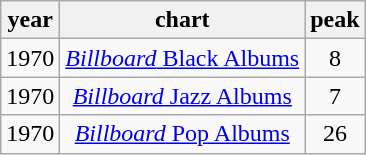<table class="wikitable" style="text-align:center">
<tr>
<th>year</th>
<th>chart</th>
<th>peak</th>
</tr>
<tr>
<td>1970</td>
<td><a href='#'><em>Billboard</em> Black Albums</a></td>
<td>8</td>
</tr>
<tr>
<td>1970</td>
<td><a href='#'><em>Billboard</em> Jazz Albums</a></td>
<td>7</td>
</tr>
<tr>
<td>1970</td>
<td><a href='#'><em>Billboard</em> Pop Albums</a></td>
<td>26</td>
</tr>
</table>
